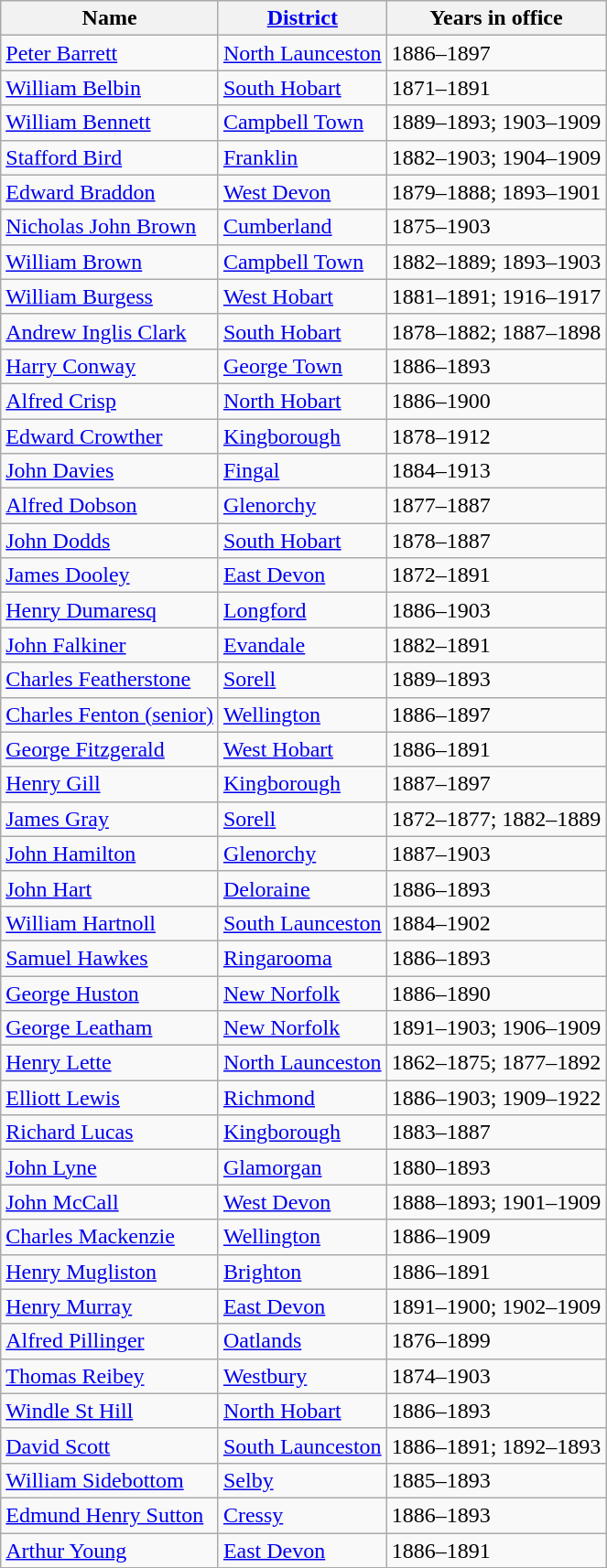<table class="wikitable sortable">
<tr>
<th><strong>Name</strong></th>
<th><strong><a href='#'>District</a></strong></th>
<th><strong>Years in office</strong></th>
</tr>
<tr>
<td><a href='#'>Peter Barrett</a></td>
<td><a href='#'>North Launceston</a></td>
<td>1886–1897</td>
</tr>
<tr>
<td><a href='#'>William Belbin</a></td>
<td><a href='#'>South Hobart</a></td>
<td>1871–1891</td>
</tr>
<tr>
<td><a href='#'>William Bennett</a></td>
<td><a href='#'>Campbell Town</a></td>
<td>1889–1893; 1903–1909</td>
</tr>
<tr>
<td><a href='#'>Stafford Bird</a></td>
<td><a href='#'>Franklin</a></td>
<td>1882–1903; 1904–1909</td>
</tr>
<tr>
<td><a href='#'>Edward Braddon</a></td>
<td><a href='#'>West Devon</a></td>
<td>1879–1888; 1893–1901</td>
</tr>
<tr>
<td><a href='#'>Nicholas John Brown</a></td>
<td><a href='#'>Cumberland</a></td>
<td>1875–1903</td>
</tr>
<tr>
<td><a href='#'>William Brown</a></td>
<td><a href='#'>Campbell Town</a></td>
<td>1882–1889; 1893–1903</td>
</tr>
<tr>
<td><a href='#'>William Burgess</a></td>
<td><a href='#'>West Hobart</a></td>
<td>1881–1891; 1916–1917</td>
</tr>
<tr>
<td><a href='#'>Andrew Inglis Clark</a></td>
<td><a href='#'>South Hobart</a></td>
<td>1878–1882; 1887–1898</td>
</tr>
<tr>
<td><a href='#'>Harry Conway</a></td>
<td><a href='#'>George Town</a></td>
<td>1886–1893</td>
</tr>
<tr>
<td><a href='#'>Alfred Crisp</a></td>
<td><a href='#'>North Hobart</a></td>
<td>1886–1900</td>
</tr>
<tr>
<td><a href='#'>Edward Crowther</a></td>
<td><a href='#'>Kingborough</a></td>
<td>1878–1912</td>
</tr>
<tr>
<td><a href='#'>John Davies</a></td>
<td><a href='#'>Fingal</a></td>
<td>1884–1913</td>
</tr>
<tr>
<td><a href='#'>Alfred Dobson</a></td>
<td><a href='#'>Glenorchy</a></td>
<td>1877–1887</td>
</tr>
<tr>
<td><a href='#'>John Dodds</a></td>
<td><a href='#'>South Hobart</a></td>
<td>1878–1887</td>
</tr>
<tr>
<td><a href='#'>James Dooley</a></td>
<td><a href='#'>East Devon</a></td>
<td>1872–1891</td>
</tr>
<tr>
<td><a href='#'>Henry Dumaresq</a></td>
<td><a href='#'>Longford</a></td>
<td>1886–1903</td>
</tr>
<tr>
<td><a href='#'>John Falkiner</a></td>
<td><a href='#'>Evandale</a></td>
<td>1882–1891</td>
</tr>
<tr>
<td><a href='#'>Charles Featherstone</a></td>
<td><a href='#'>Sorell</a></td>
<td>1889–1893</td>
</tr>
<tr>
<td><a href='#'>Charles Fenton (senior)</a></td>
<td><a href='#'>Wellington</a></td>
<td>1886–1897</td>
</tr>
<tr>
<td><a href='#'>George Fitzgerald</a></td>
<td><a href='#'>West Hobart</a></td>
<td>1886–1891</td>
</tr>
<tr>
<td><a href='#'>Henry Gill</a></td>
<td><a href='#'>Kingborough</a></td>
<td>1887–1897</td>
</tr>
<tr>
<td><a href='#'>James Gray</a></td>
<td><a href='#'>Sorell</a></td>
<td>1872–1877; 1882–1889</td>
</tr>
<tr>
<td><a href='#'>John Hamilton</a></td>
<td><a href='#'>Glenorchy</a></td>
<td>1887–1903</td>
</tr>
<tr>
<td><a href='#'>John Hart</a></td>
<td><a href='#'>Deloraine</a></td>
<td>1886–1893</td>
</tr>
<tr>
<td><a href='#'>William Hartnoll</a></td>
<td><a href='#'>South Launceston</a></td>
<td>1884–1902</td>
</tr>
<tr>
<td><a href='#'>Samuel Hawkes</a></td>
<td><a href='#'>Ringarooma</a></td>
<td>1886–1893</td>
</tr>
<tr>
<td><a href='#'>George Huston</a></td>
<td><a href='#'>New Norfolk</a></td>
<td>1886–1890</td>
</tr>
<tr>
<td><a href='#'>George Leatham</a></td>
<td><a href='#'>New Norfolk</a></td>
<td>1891–1903; 1906–1909</td>
</tr>
<tr>
<td><a href='#'>Henry Lette</a></td>
<td><a href='#'>North Launceston</a></td>
<td>1862–1875; 1877–1892</td>
</tr>
<tr>
<td><a href='#'>Elliott Lewis</a></td>
<td><a href='#'>Richmond</a></td>
<td>1886–1903; 1909–1922</td>
</tr>
<tr>
<td><a href='#'>Richard Lucas</a></td>
<td><a href='#'>Kingborough</a></td>
<td>1883–1887</td>
</tr>
<tr>
<td><a href='#'>John Lyne</a></td>
<td><a href='#'>Glamorgan</a></td>
<td>1880–1893</td>
</tr>
<tr>
<td><a href='#'>John McCall</a></td>
<td><a href='#'>West Devon</a></td>
<td>1888–1893; 1901–1909</td>
</tr>
<tr>
<td><a href='#'>Charles Mackenzie</a></td>
<td><a href='#'>Wellington</a></td>
<td>1886–1909</td>
</tr>
<tr>
<td><a href='#'>Henry Mugliston</a></td>
<td><a href='#'>Brighton</a></td>
<td>1886–1891</td>
</tr>
<tr>
<td><a href='#'>Henry Murray</a></td>
<td><a href='#'>East Devon</a></td>
<td>1891–1900; 1902–1909</td>
</tr>
<tr>
<td><a href='#'>Alfred Pillinger</a></td>
<td><a href='#'>Oatlands</a></td>
<td>1876–1899</td>
</tr>
<tr>
<td><a href='#'>Thomas Reibey</a></td>
<td><a href='#'>Westbury</a></td>
<td>1874–1903</td>
</tr>
<tr>
<td><a href='#'>Windle St Hill</a></td>
<td><a href='#'>North Hobart</a></td>
<td>1886–1893</td>
</tr>
<tr>
<td><a href='#'>David Scott</a></td>
<td><a href='#'>South Launceston</a></td>
<td>1886–1891; 1892–1893</td>
</tr>
<tr>
<td><a href='#'>William Sidebottom</a></td>
<td><a href='#'>Selby</a></td>
<td>1885–1893</td>
</tr>
<tr>
<td><a href='#'>Edmund Henry Sutton</a></td>
<td><a href='#'>Cressy</a></td>
<td>1886–1893</td>
</tr>
<tr>
<td><a href='#'>Arthur Young</a></td>
<td><a href='#'>East Devon</a></td>
<td>1886–1891</td>
</tr>
</table>
